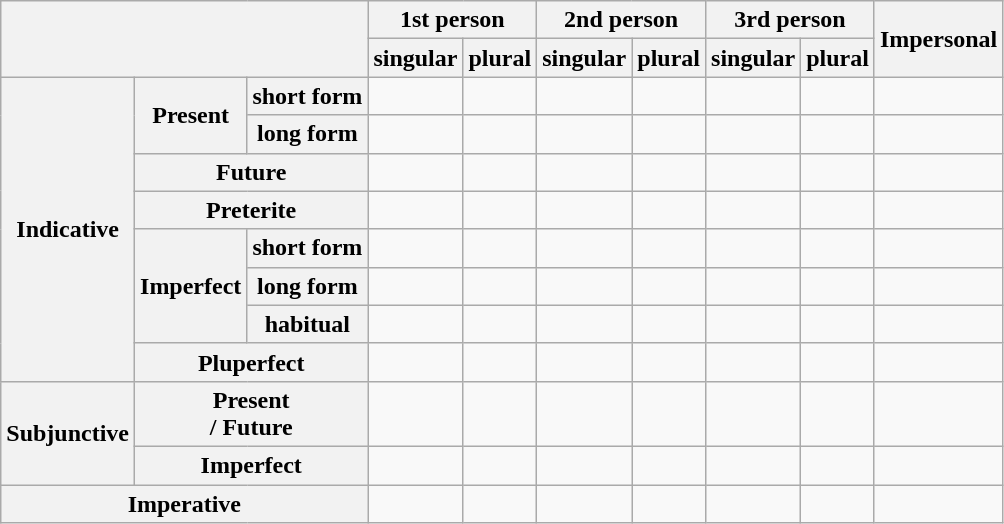<table class="wikitable">
<tr>
<th rowspan="2" colspan="3"></th>
<th colspan="2">1st person</th>
<th colspan="2">2nd person</th>
<th colspan="2">3rd person</th>
<th rowspan="2">Impersonal</th>
</tr>
<tr>
<th>singular</th>
<th>plural</th>
<th>singular</th>
<th>plural</th>
<th>singular</th>
<th>plural</th>
</tr>
<tr>
<th rowspan="8">Indicative</th>
<th rowspan="2">Present</th>
<th>short form</th>
<td></td>
<td></td>
<td></td>
<td></td>
<td></td>
<td></td>
<td></td>
</tr>
<tr>
<th>long form</th>
<td></td>
<td></td>
<td></td>
<td></td>
<td></td>
<td></td>
<td></td>
</tr>
<tr>
<th colspan="2">Future</th>
<td></td>
<td></td>
<td></td>
<td></td>
<td></td>
<td></td>
<td></td>
</tr>
<tr>
<th colspan="2">Preterite</th>
<td></td>
<td></td>
<td></td>
<td></td>
<td></td>
<td></td>
<td></td>
</tr>
<tr>
<th rowspan="3">Imperfect</th>
<th>short form</th>
<td></td>
<td></td>
<td></td>
<td></td>
<td></td>
<td></td>
<td></td>
</tr>
<tr>
<th>long form</th>
<td></td>
<td></td>
<td></td>
<td></td>
<td></td>
<td></td>
<td></td>
</tr>
<tr>
<th>habitual</th>
<td></td>
<td></td>
<td></td>
<td></td>
<td></td>
<td></td>
<td></td>
</tr>
<tr>
<th colspan="2">Pluperfect</th>
<td></td>
<td></td>
<td></td>
<td></td>
<td></td>
<td></td>
<td></td>
</tr>
<tr>
<th rowspan="2">Subjunctive</th>
<th colspan="2">Present<br>/ Future</th>
<td></td>
<td></td>
<td></td>
<td></td>
<td></td>
<td></td>
<td></td>
</tr>
<tr>
<th colspan="2">Imperfect</th>
<td></td>
<td></td>
<td></td>
<td></td>
<td></td>
<td></td>
<td></td>
</tr>
<tr>
<th colspan="3">Imperative</th>
<td></td>
<td></td>
<td></td>
<td></td>
<td></td>
<td></td>
<td></td>
</tr>
</table>
